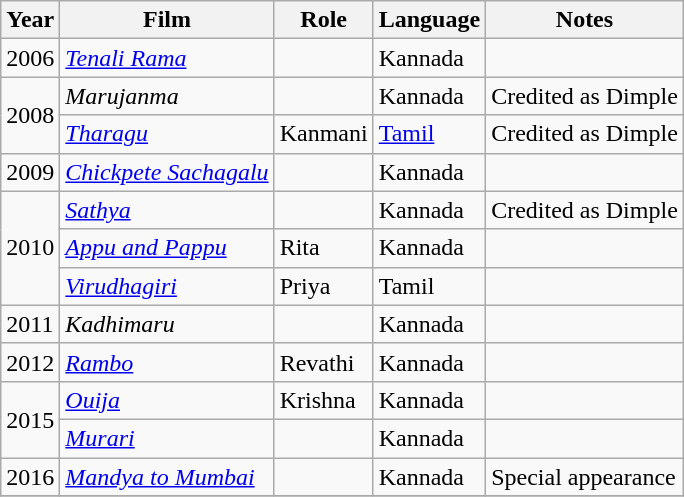<table class="wikitable sortable">
<tr>
<th>Year</th>
<th>Film</th>
<th>Role</th>
<th>Language</th>
<th class=unsortable>Notes</th>
</tr>
<tr>
<td>2006</td>
<td><em><a href='#'>Tenali Rama</a></em></td>
<td></td>
<td>Kannada</td>
<td></td>
</tr>
<tr>
<td rowspan="2">2008</td>
<td><em>Marujanma</em></td>
<td></td>
<td>Kannada</td>
<td>Credited as Dimple</td>
</tr>
<tr>
<td><em><a href='#'>Tharagu</a></em></td>
<td>Kanmani</td>
<td><a href='#'>Tamil</a></td>
<td>Credited as Dimple</td>
</tr>
<tr>
<td>2009</td>
<td><em><a href='#'>Chickpete Sachagalu</a></em></td>
<td></td>
<td>Kannada</td>
<td></td>
</tr>
<tr>
<td rowspan="3">2010</td>
<td><em><a href='#'>Sathya</a></em></td>
<td></td>
<td>Kannada</td>
<td>Credited as Dimple</td>
</tr>
<tr>
<td><em><a href='#'>Appu and Pappu</a></em></td>
<td>Rita</td>
<td>Kannada</td>
<td></td>
</tr>
<tr>
<td><em><a href='#'>Virudhagiri</a></em></td>
<td>Priya</td>
<td>Tamil</td>
<td></td>
</tr>
<tr>
<td>2011</td>
<td><em>Kadhimaru</em></td>
<td></td>
<td>Kannada</td>
<td></td>
</tr>
<tr>
<td>2012</td>
<td><em><a href='#'>Rambo</a></em></td>
<td>Revathi</td>
<td>Kannada</td>
<td></td>
</tr>
<tr>
<td rowspan="2">2015</td>
<td><em><a href='#'>Ouija</a></em></td>
<td>Krishna</td>
<td>Kannada</td>
<td></td>
</tr>
<tr>
<td><em><a href='#'>Murari</a></em></td>
<td></td>
<td>Kannada</td>
<td></td>
</tr>
<tr>
<td>2016</td>
<td><em><a href='#'>Mandya to Mumbai</a></em></td>
<td></td>
<td>Kannada</td>
<td>Special appearance</td>
</tr>
<tr>
</tr>
</table>
